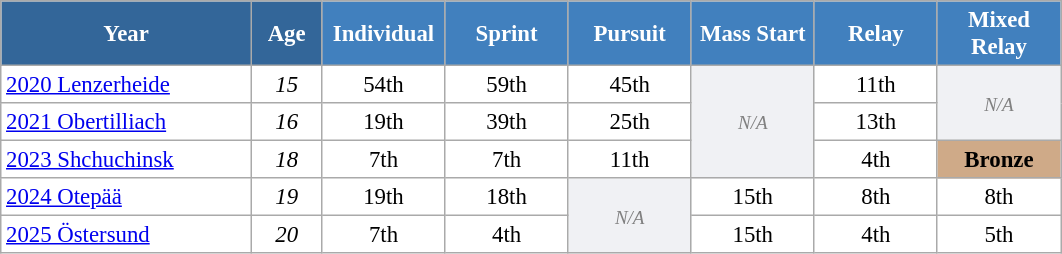<table class="wikitable" style="font-size:95%; text-align:center; border:grey solid 1px; border-collapse:collapse; background:#ffffff;">
<tr>
<th style="background-color:#369; color:white;    width:160px;">Year</th>
<th style="background-color:#369; color:white;    width:40px;">Age</th>
<th style="background-color:#4180be; color:white; width:75px;">Individual</th>
<th style="background-color:#4180be; color:white; width:75px;">Sprint</th>
<th style="background-color:#4180be; color:white; width:75px;">Pursuit</th>
<th style="background-color:#4180be; color:white; width:75px;">Mass Start</th>
<th style="background-color:#4180be; color:white; width:75px;">Relay</th>
<th style="background-color:#4180be; color:white; width:75px;">Mixed Relay</th>
</tr>
<tr>
<td align=left> <a href='#'>2020 Lenzerheide</a></td>
<td><em>15</em></td>
<td>54th</td>
<td>59th</td>
<td>45th</td>
<td rowspan="3" style="background: #f0f1f4; color:gray; text-align:center;" class="table-na"><small><em>N/A</em></small></td>
<td>11th</td>
<td rowspan="2" style="background: #f0f1f4; color:gray; text-align:center;" class="table-na"><small><em>N/A</em></small></td>
</tr>
<tr>
<td align=left> <a href='#'>2021 Obertilliach</a></td>
<td><em>16</em></td>
<td>19th</td>
<td>39th</td>
<td>25th</td>
<td>13th</td>
</tr>
<tr>
<td align=left> <a href='#'>2023 Shchuchinsk</a></td>
<td><em>18</em></td>
<td>7th</td>
<td>7th</td>
<td>11th</td>
<td>4th</td>
<td style="background:#cfaa88;"><strong>Bronze</strong></td>
</tr>
<tr>
<td align=left> <a href='#'>2024 Otepää</a></td>
<td><em>19</em></td>
<td>19th</td>
<td>18th</td>
<td rowspan="2" style="background: #f0f1f4; color:gray; text-align:center;" class="table-na"><small><em>N/A</em></small></td>
<td>15th</td>
<td>8th</td>
<td>8th</td>
</tr>
<tr>
<td align=left> <a href='#'>2025 Östersund</a></td>
<td><em>20</em></td>
<td>7th</td>
<td>4th</td>
<td>15th</td>
<td>4th</td>
<td>5th</td>
</tr>
</table>
